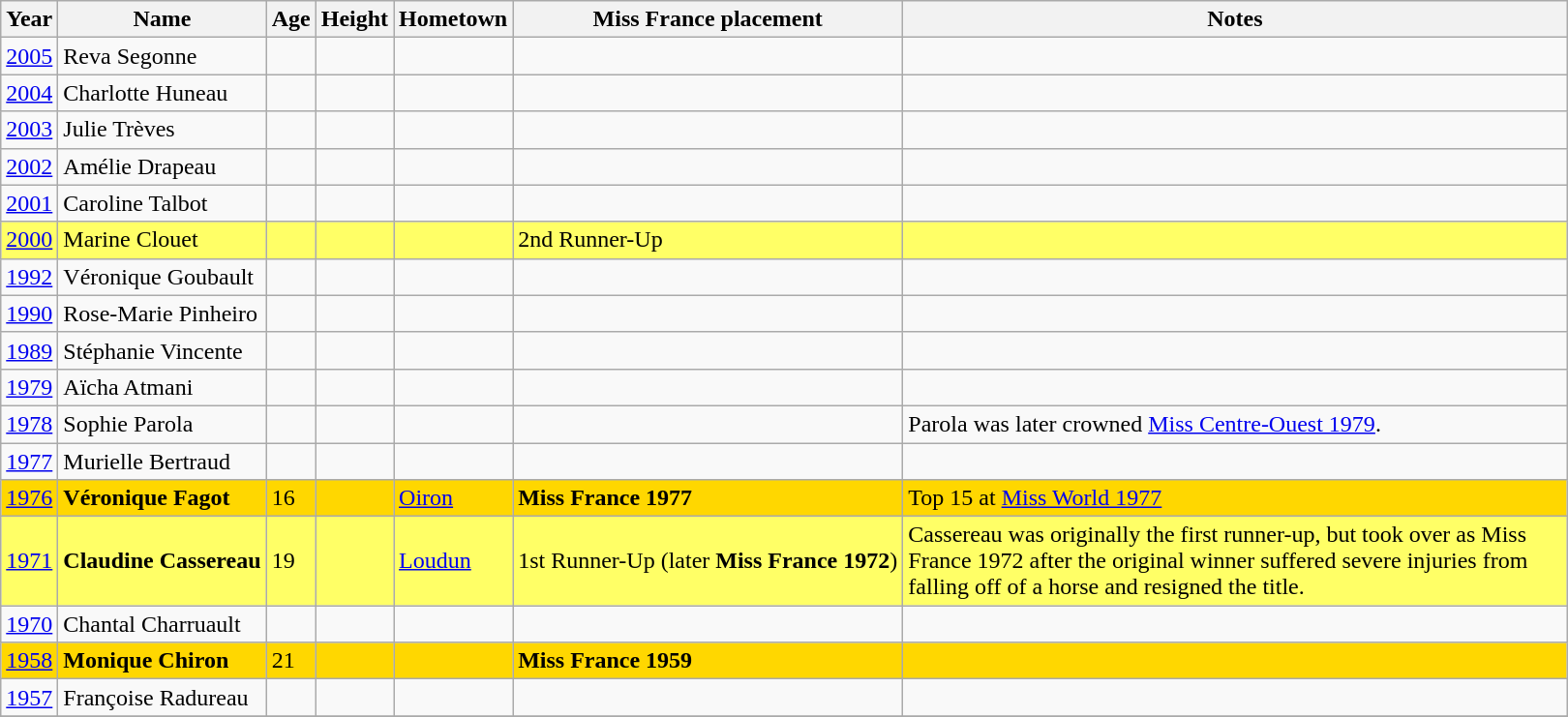<table class="wikitable sortable">
<tr>
<th>Year</th>
<th>Name</th>
<th>Age</th>
<th>Height</th>
<th>Hometown</th>
<th>Miss France placement</th>
<th width=450>Notes</th>
</tr>
<tr>
<td><a href='#'>2005</a></td>
<td>Reva Segonne</td>
<td></td>
<td></td>
<td></td>
<td></td>
<td></td>
</tr>
<tr>
<td><a href='#'>2004</a></td>
<td>Charlotte Huneau</td>
<td></td>
<td></td>
<td></td>
<td></td>
<td></td>
</tr>
<tr>
<td><a href='#'>2003</a></td>
<td>Julie Trèves</td>
<td></td>
<td></td>
<td></td>
<td></td>
<td></td>
</tr>
<tr>
<td><a href='#'>2002</a></td>
<td>Amélie Drapeau</td>
<td></td>
<td></td>
<td></td>
<td></td>
<td></td>
</tr>
<tr>
<td><a href='#'>2001</a></td>
<td>Caroline Talbot</td>
<td></td>
<td></td>
<td></td>
<td></td>
<td></td>
</tr>
<tr bgcolor=#FFFF66>
<td><a href='#'>2000</a></td>
<td>Marine Clouet</td>
<td></td>
<td></td>
<td></td>
<td>2nd Runner-Up</td>
<td></td>
</tr>
<tr>
<td><a href='#'>1992</a></td>
<td>Véronique Goubault</td>
<td></td>
<td></td>
<td></td>
<td></td>
<td></td>
</tr>
<tr>
<td><a href='#'>1990</a></td>
<td>Rose-Marie Pinheiro</td>
<td></td>
<td></td>
<td></td>
<td></td>
<td></td>
</tr>
<tr>
<td><a href='#'>1989</a></td>
<td>Stéphanie Vincente</td>
<td></td>
<td></td>
<td></td>
<td></td>
<td></td>
</tr>
<tr>
<td><a href='#'>1979</a></td>
<td>Aïcha Atmani</td>
<td></td>
<td></td>
<td></td>
<td></td>
<td></td>
</tr>
<tr>
<td><a href='#'>1978</a></td>
<td>Sophie Parola</td>
<td></td>
<td></td>
<td></td>
<td></td>
<td>Parola was later crowned <a href='#'>Miss Centre-Ouest 1979</a>.</td>
</tr>
<tr>
<td><a href='#'>1977</a></td>
<td>Murielle Bertraud</td>
<td></td>
<td></td>
<td></td>
<td></td>
<td></td>
</tr>
<tr bgcolor=gold>
<td><a href='#'>1976</a></td>
<td><strong>Véronique Fagot</strong></td>
<td>16</td>
<td></td>
<td><a href='#'>Oiron</a></td>
<td><strong>Miss France 1977</strong></td>
<td>Top 15 at <a href='#'>Miss World 1977</a></td>
</tr>
<tr bgcolor=#FFFF66>
<td><a href='#'>1971</a></td>
<td><strong>Claudine Cassereau</strong></td>
<td>19</td>
<td></td>
<td><a href='#'>Loudun</a></td>
<td>1st Runner-Up (later <strong>Miss France 1972</strong>)</td>
<td>Cassereau was originally the first runner-up, but took over as Miss France 1972 after the original winner suffered severe injuries from falling off of a horse and resigned the title.</td>
</tr>
<tr>
<td><a href='#'>1970</a></td>
<td>Chantal Charruault</td>
<td></td>
<td></td>
<td></td>
<td></td>
<td></td>
</tr>
<tr bgcolor=gold>
<td><a href='#'>1958</a></td>
<td><strong>Monique Chiron</strong></td>
<td>21</td>
<td></td>
<td></td>
<td><strong>Miss France 1959</strong></td>
<td></td>
</tr>
<tr>
<td><a href='#'>1957</a></td>
<td>Françoise Radureau</td>
<td></td>
<td></td>
<td></td>
<td></td>
<td></td>
</tr>
<tr>
</tr>
</table>
